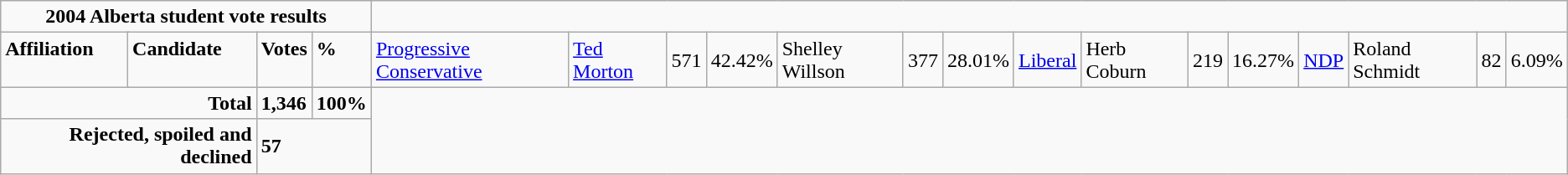<table class="wikitable">
<tr>
<td colspan="5" align="center"><strong>2004 Alberta student vote results</strong></td>
</tr>
<tr>
<td colspan="2" rowspan="1" align="left" valign="top"><strong>Affiliation</strong></td>
<td valign="top"><strong>Candidate</strong></td>
<td valign="top"><strong>Votes</strong></td>
<td valign="top"><strong>%</strong><br></td>
<td><a href='#'>Progressive Conservative</a></td>
<td><a href='#'>Ted Morton</a></td>
<td>571</td>
<td>42.42%<br></td>
<td>Shelley Willson</td>
<td>377</td>
<td>28.01%<br></td>
<td><a href='#'>Liberal</a></td>
<td>Herb Coburn</td>
<td>219</td>
<td>16.27%<br>
</td>
<td><a href='#'>NDP</a></td>
<td>Roland Schmidt</td>
<td>82</td>
<td>6.09%</td>
</tr>
<tr>
<td colspan="3" align ="right"><strong>Total</strong></td>
<td><strong>1,346</strong></td>
<td><strong>100%</strong></td>
</tr>
<tr>
<td colspan="3" align="right"><strong>Rejected, spoiled and declined</strong></td>
<td colspan="2"><strong>57</strong></td>
</tr>
</table>
